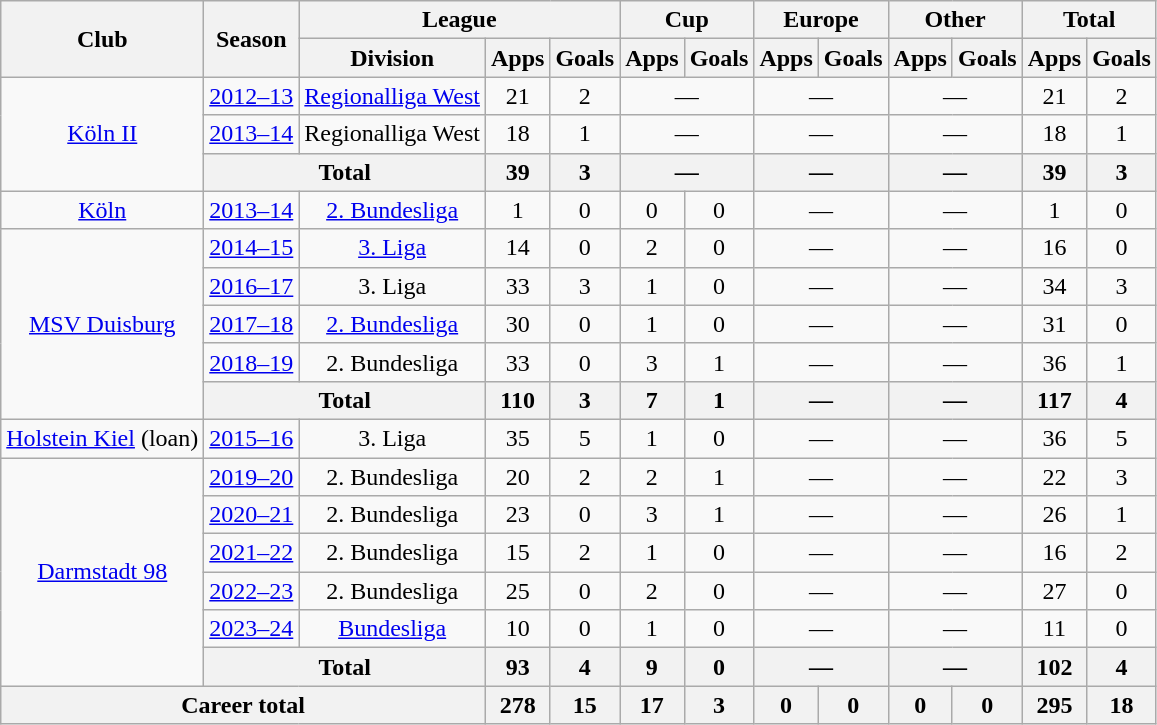<table class="wikitable nowrap" style="text-align:center">
<tr>
<th rowspan="2">Club</th>
<th rowspan="2">Season</th>
<th colspan="3">League</th>
<th colspan="2">Cup</th>
<th colspan="2">Europe</th>
<th colspan="2">Other</th>
<th colspan="2">Total</th>
</tr>
<tr>
<th>Division</th>
<th>Apps</th>
<th>Goals</th>
<th>Apps</th>
<th>Goals</th>
<th>Apps</th>
<th>Goals</th>
<th>Apps</th>
<th>Goals</th>
<th>Apps</th>
<th>Goals</th>
</tr>
<tr>
<td rowspan="3"><a href='#'>Köln II</a></td>
<td><a href='#'>2012–13</a></td>
<td><a href='#'>Regionalliga West</a></td>
<td>21</td>
<td>2</td>
<td colspan="2">—</td>
<td colspan="2">—</td>
<td colspan="2">—</td>
<td>21</td>
<td>2</td>
</tr>
<tr>
<td><a href='#'>2013–14</a></td>
<td>Regionalliga West</td>
<td>18</td>
<td>1</td>
<td colspan="2">—</td>
<td colspan="2">—</td>
<td colspan="2">—</td>
<td>18</td>
<td>1</td>
</tr>
<tr>
<th colspan="2">Total</th>
<th>39</th>
<th>3</th>
<th colspan="2">—</th>
<th colspan="2">—</th>
<th colspan="2">—</th>
<th>39</th>
<th>3</th>
</tr>
<tr>
<td><a href='#'>Köln</a></td>
<td><a href='#'>2013–14</a></td>
<td><a href='#'>2. Bundesliga</a></td>
<td>1</td>
<td>0</td>
<td>0</td>
<td>0</td>
<td colspan="2">—</td>
<td colspan="2">—</td>
<td>1</td>
<td>0</td>
</tr>
<tr>
<td rowspan="5"><a href='#'>MSV Duisburg</a></td>
<td><a href='#'>2014–15</a></td>
<td><a href='#'>3. Liga</a></td>
<td>14</td>
<td>0</td>
<td>2</td>
<td>0</td>
<td colspan="2">—</td>
<td colspan="2">—</td>
<td>16</td>
<td>0</td>
</tr>
<tr>
<td><a href='#'>2016–17</a></td>
<td>3. Liga</td>
<td>33</td>
<td>3</td>
<td>1</td>
<td>0</td>
<td colspan="2">—</td>
<td colspan="2">—</td>
<td>34</td>
<td>3</td>
</tr>
<tr>
<td><a href='#'>2017–18</a></td>
<td><a href='#'>2. Bundesliga</a></td>
<td>30</td>
<td>0</td>
<td>1</td>
<td>0</td>
<td colspan="2">—</td>
<td colspan="2">—</td>
<td>31</td>
<td>0</td>
</tr>
<tr>
<td><a href='#'>2018–19</a></td>
<td>2. Bundesliga</td>
<td>33</td>
<td>0</td>
<td>3</td>
<td>1</td>
<td colspan="2">—</td>
<td colspan="2">—</td>
<td>36</td>
<td>1</td>
</tr>
<tr>
<th colspan="2">Total</th>
<th>110</th>
<th>3</th>
<th>7</th>
<th>1</th>
<th colspan="2">—</th>
<th colspan="2">—</th>
<th>117</th>
<th>4</th>
</tr>
<tr>
<td><a href='#'>Holstein Kiel</a> (loan)</td>
<td><a href='#'>2015–16</a></td>
<td>3. Liga</td>
<td>35</td>
<td>5</td>
<td>1</td>
<td>0</td>
<td colspan="2">—</td>
<td colspan="2">—</td>
<td>36</td>
<td>5</td>
</tr>
<tr>
<td rowspan="6"><a href='#'>Darmstadt 98</a></td>
<td><a href='#'>2019–20</a></td>
<td>2. Bundesliga</td>
<td>20</td>
<td>2</td>
<td>2</td>
<td>1</td>
<td colspan="2">—</td>
<td colspan="2">—</td>
<td>22</td>
<td>3</td>
</tr>
<tr>
<td><a href='#'>2020–21</a></td>
<td>2. Bundesliga</td>
<td>23</td>
<td>0</td>
<td>3</td>
<td>1</td>
<td colspan="2">—</td>
<td colspan="2">—</td>
<td>26</td>
<td>1</td>
</tr>
<tr>
<td><a href='#'>2021–22</a></td>
<td>2. Bundesliga</td>
<td>15</td>
<td>2</td>
<td>1</td>
<td>0</td>
<td colspan="2">—</td>
<td colspan="2">—</td>
<td>16</td>
<td>2</td>
</tr>
<tr>
<td><a href='#'>2022–23</a></td>
<td>2. Bundesliga</td>
<td>25</td>
<td>0</td>
<td>2</td>
<td>0</td>
<td colspan="2">—</td>
<td colspan="2">—</td>
<td>27</td>
<td>0</td>
</tr>
<tr>
<td><a href='#'>2023–24</a></td>
<td><a href='#'>Bundesliga</a></td>
<td>10</td>
<td>0</td>
<td>1</td>
<td>0</td>
<td colspan="2">—</td>
<td colspan="2">—</td>
<td>11</td>
<td>0</td>
</tr>
<tr>
<th colspan="2">Total</th>
<th>93</th>
<th>4</th>
<th>9</th>
<th>0</th>
<th colspan="2">—</th>
<th colspan="2">—</th>
<th>102</th>
<th>4</th>
</tr>
<tr>
<th colspan="3">Career total</th>
<th>278</th>
<th>15</th>
<th>17</th>
<th>3</th>
<th>0</th>
<th>0</th>
<th>0</th>
<th>0</th>
<th>295</th>
<th>18</th>
</tr>
</table>
